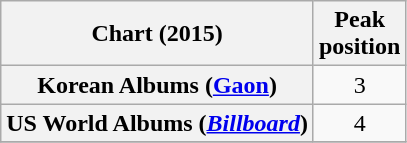<table class="wikitable plainrowheaders">
<tr>
<th scope="col">Chart (2015)</th>
<th scope="col">Peak<br>position</th>
</tr>
<tr>
<th scope="row">Korean Albums (<a href='#'>Gaon</a>)</th>
<td style="text-align:center">3</td>
</tr>
<tr>
<th scope="row">US World Albums (<a href='#'><em>Billboard</em></a>)</th>
<td style="text-align:center">4</td>
</tr>
<tr>
</tr>
</table>
